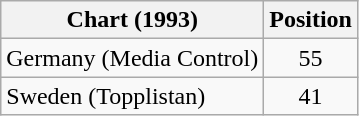<table class="wikitable sortable">
<tr>
<th>Chart (1993)</th>
<th>Position</th>
</tr>
<tr>
<td>Germany (Media Control)</td>
<td align="center">55</td>
</tr>
<tr>
<td>Sweden (Topplistan)</td>
<td align="center">41</td>
</tr>
</table>
